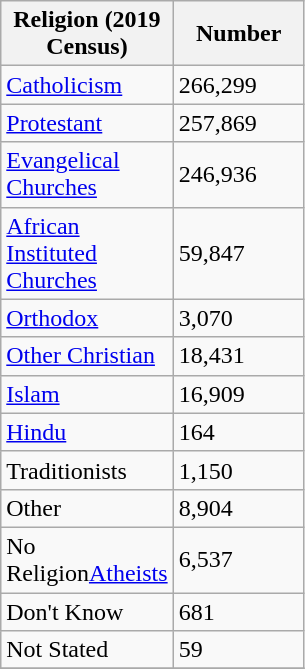<table class="wikitable">
<tr>
<th style="width:100px;">Religion (2019 Census)</th>
<th style="width:80px;">Number</th>
</tr>
<tr>
<td><a href='#'>Catholicism</a></td>
<td>266,299</td>
</tr>
<tr>
<td><a href='#'>Protestant</a></td>
<td>257,869</td>
</tr>
<tr>
<td><a href='#'>Evangelical Churches</a></td>
<td>246,936</td>
</tr>
<tr>
<td><a href='#'>African Instituted Churches</a></td>
<td>59,847</td>
</tr>
<tr>
<td><a href='#'>Orthodox</a></td>
<td>3,070</td>
</tr>
<tr>
<td><a href='#'>Other Christian</a></td>
<td>18,431</td>
</tr>
<tr>
<td><a href='#'>Islam</a></td>
<td>16,909</td>
</tr>
<tr>
<td><a href='#'>Hindu</a></td>
<td>164</td>
</tr>
<tr>
<td>Traditionists</td>
<td>1,150</td>
</tr>
<tr>
<td>Other</td>
<td>8,904</td>
</tr>
<tr>
<td>No Religion<a href='#'>Atheists</a></td>
<td>6,537</td>
</tr>
<tr>
<td>Don't Know</td>
<td>681</td>
</tr>
<tr>
<td>Not Stated</td>
<td>59</td>
</tr>
<tr>
</tr>
</table>
